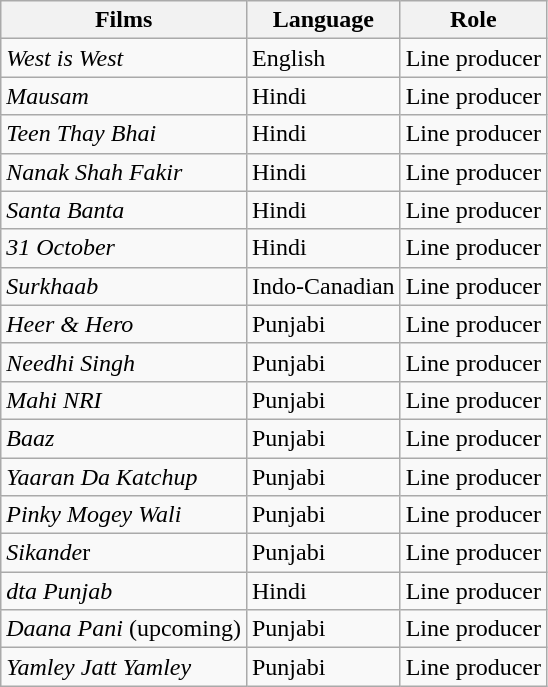<table class="wikitable">
<tr>
<th>Films</th>
<th>Language</th>
<th>Role</th>
</tr>
<tr>
<td><em>West is West</em></td>
<td>English</td>
<td>Line producer</td>
</tr>
<tr>
<td><em>Mausam</em></td>
<td>Hindi</td>
<td>Line producer</td>
</tr>
<tr>
<td><em>Teen Thay Bhai</em></td>
<td>Hindi</td>
<td>Line producer</td>
</tr>
<tr>
<td><em>Nanak Shah Fakir</em></td>
<td>Hindi</td>
<td>Line producer</td>
</tr>
<tr>
<td><em>Santa Banta</em></td>
<td>Hindi</td>
<td>Line producer</td>
</tr>
<tr>
<td><em>31 October</em></td>
<td>Hindi</td>
<td>Line producer</td>
</tr>
<tr>
<td><em>Surkhaab</em></td>
<td>Indo-Canadian</td>
<td>Line producer</td>
</tr>
<tr>
<td><em>Heer & Hero</em></td>
<td>Punjabi</td>
<td>Line producer</td>
</tr>
<tr>
<td><em>Needhi Singh</em></td>
<td>Punjabi</td>
<td>Line producer</td>
</tr>
<tr>
<td><em>Mahi NRI</em></td>
<td>Punjabi</td>
<td>Line producer</td>
</tr>
<tr>
<td><em>Baaz</em></td>
<td>Punjabi</td>
<td>Line producer</td>
</tr>
<tr>
<td><em>Yaaran Da Katchup</em></td>
<td>Punjabi</td>
<td>Line producer</td>
</tr>
<tr>
<td><em>Pinky Mogey Wali</em></td>
<td>Punjabi</td>
<td>Line producer</td>
</tr>
<tr>
<td><em>Sikande</em>r</td>
<td>Punjabi</td>
<td>Line producer</td>
</tr>
<tr>
<td><em>dta Punjab</em></td>
<td>Hindi</td>
<td>Line producer</td>
</tr>
<tr>
<td><em>Daana Pani</em> (upcoming)</td>
<td>Punjabi</td>
<td>Line producer</td>
</tr>
<tr>
<td><em>Yamley Jatt Yamley</em></td>
<td>Punjabi</td>
<td>Line producer</td>
</tr>
</table>
